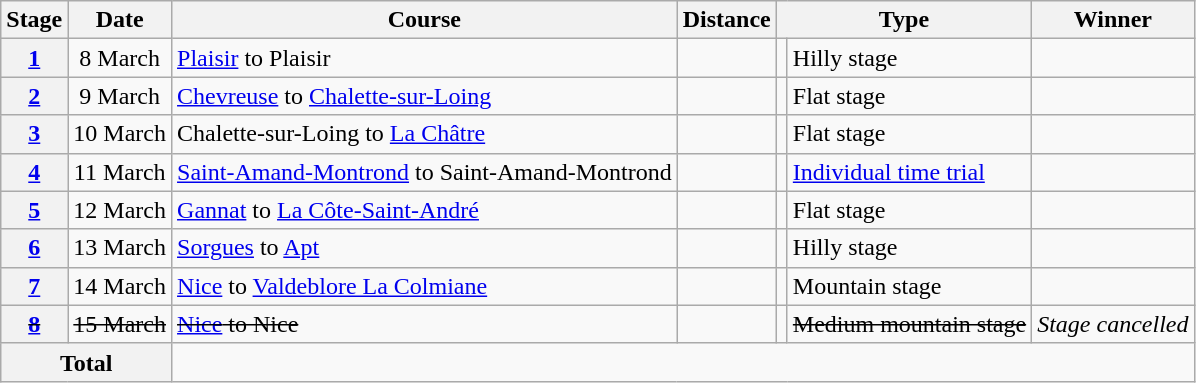<table class="wikitable">
<tr>
<th scope="col">Stage</th>
<th scope="col">Date</th>
<th scope="col">Course</th>
<th scope="col">Distance</th>
<th scope="col" colspan="2">Type</th>
<th scope=col>Winner</th>
</tr>
<tr>
<th scope="row" style="text-align:center;"><a href='#'>1</a></th>
<td style="text-align:center;">8 March</td>
<td><a href='#'>Plaisir</a> to Plaisir</td>
<td style="text-align:center;"></td>
<td></td>
<td>Hilly stage</td>
<td></td>
</tr>
<tr>
<th scope="row" style="text-align:center;"><a href='#'>2</a></th>
<td style="text-align:center;">9 March</td>
<td><a href='#'>Chevreuse</a> to <a href='#'>Chalette-sur-Loing</a></td>
<td style="text-align:center;"></td>
<td></td>
<td>Flat stage</td>
<td></td>
</tr>
<tr>
<th scope="row" style="text-align:center;"><a href='#'>3</a></th>
<td style="text-align:center;">10 March</td>
<td>Chalette-sur-Loing to <a href='#'>La Châtre</a></td>
<td style="text-align:center;"></td>
<td></td>
<td>Flat stage</td>
<td></td>
</tr>
<tr>
<th scope="row" style="text-align:center;"><a href='#'>4</a></th>
<td style="text-align:center;">11 March</td>
<td><a href='#'>Saint-Amand-Montrond</a> to Saint-Amand-Montrond</td>
<td style="text-align:center;"></td>
<td></td>
<td><a href='#'>Individual time trial</a></td>
<td></td>
</tr>
<tr>
<th scope="row" style="text-align:center;"><a href='#'>5</a></th>
<td style="text-align:center;">12 March</td>
<td><a href='#'>Gannat</a> to <a href='#'>La Côte-Saint-André</a></td>
<td style="text-align:center;"></td>
<td></td>
<td>Flat stage</td>
<td></td>
</tr>
<tr>
<th scope="row" style="text-align:center;"><a href='#'>6</a></th>
<td style="text-align:center;">13 March</td>
<td><a href='#'>Sorgues</a> to <a href='#'>Apt</a></td>
<td style="text-align:center;"></td>
<td></td>
<td>Hilly stage</td>
<td></td>
</tr>
<tr>
<th scope="row" style="text-align:center;"><a href='#'>7</a></th>
<td style="text-align:center;">14 March</td>
<td><a href='#'>Nice</a> to <a href='#'>Valdeblore La Colmiane</a></td>
<td style="text-align:center;"></td>
<td></td>
<td>Mountain stage</td>
<td></td>
</tr>
<tr>
<th scope="row" style="text-align:center;"><s><a href='#'>8</a></s></th>
<td style="text-align:center;"><s>15 March</s></td>
<td><s><a href='#'>Nice</a> to Nice</s></td>
<td style="text-align:center;"><s></s></td>
<td></td>
<td><s>Medium mountain stage</s></td>
<td><em>Stage cancelled</em></td>
</tr>
<tr>
<th colspan="2">Total</th>
<td colspan="5" style="text-align:center;"><s></s> </td>
</tr>
</table>
